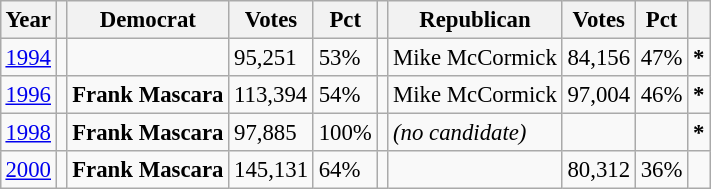<table class="wikitable" style="margin:0.5em ; font-size:95%">
<tr>
<th>Year</th>
<th></th>
<th>Democrat</th>
<th>Votes</th>
<th>Pct</th>
<th></th>
<th>Republican</th>
<th>Votes</th>
<th>Pct</th>
<th></th>
</tr>
<tr>
<td><a href='#'>1994</a></td>
<td></td>
<td></td>
<td>95,251</td>
<td>53%</td>
<td></td>
<td>Mike McCormick</td>
<td>84,156</td>
<td>47%</td>
<td><strong>*</strong></td>
</tr>
<tr>
<td><a href='#'>1996</a></td>
<td></td>
<td><strong>Frank Mascara</strong></td>
<td>113,394</td>
<td>54%</td>
<td></td>
<td>Mike McCormick</td>
<td>97,004</td>
<td>46%</td>
<td><strong>*</strong></td>
</tr>
<tr>
<td><a href='#'>1998</a></td>
<td></td>
<td><strong>Frank Mascara</strong></td>
<td>97,885</td>
<td>100%</td>
<td></td>
<td><em>(no candidate)</em></td>
<td></td>
<td></td>
<td><strong>*</strong></td>
</tr>
<tr>
<td><a href='#'>2000</a></td>
<td></td>
<td><strong>Frank Mascara</strong></td>
<td>145,131</td>
<td>64%</td>
<td></td>
<td></td>
<td>80,312</td>
<td>36%</td>
<td></td>
</tr>
</table>
